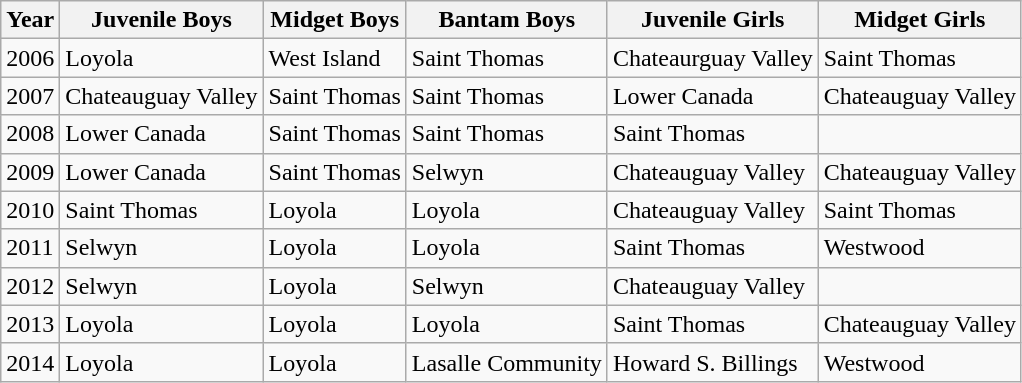<table class="wikitable">
<tr>
<th>Year</th>
<th>Juvenile Boys</th>
<th>Midget Boys</th>
<th>Bantam Boys</th>
<th>Juvenile Girls</th>
<th>Midget Girls</th>
</tr>
<tr>
<td>2006</td>
<td>Loyola</td>
<td>West Island</td>
<td>Saint Thomas</td>
<td>Chateaurguay Valley</td>
<td>Saint Thomas</td>
</tr>
<tr>
<td>2007</td>
<td>Chateauguay Valley</td>
<td>Saint Thomas</td>
<td>Saint Thomas</td>
<td>Lower Canada</td>
<td>Chateauguay Valley</td>
</tr>
<tr>
<td>2008</td>
<td>Lower Canada</td>
<td>Saint Thomas</td>
<td>Saint Thomas</td>
<td>Saint Thomas</td>
<td></td>
</tr>
<tr>
<td>2009</td>
<td>Lower Canada</td>
<td>Saint Thomas</td>
<td>Selwyn</td>
<td>Chateauguay Valley</td>
<td>Chateauguay Valley</td>
</tr>
<tr>
<td>2010</td>
<td>Saint Thomas</td>
<td>Loyola</td>
<td>Loyola</td>
<td>Chateauguay Valley</td>
<td>Saint Thomas</td>
</tr>
<tr>
<td>2011</td>
<td>Selwyn</td>
<td>Loyola</td>
<td>Loyola</td>
<td>Saint Thomas</td>
<td>Westwood</td>
</tr>
<tr>
<td>2012</td>
<td>Selwyn</td>
<td>Loyola</td>
<td>Selwyn</td>
<td>Chateauguay Valley</td>
<td></td>
</tr>
<tr>
<td>2013</td>
<td>Loyola</td>
<td>Loyola</td>
<td>Loyola</td>
<td>Saint Thomas</td>
<td>Chateauguay Valley</td>
</tr>
<tr>
<td>2014</td>
<td>Loyola</td>
<td>Loyola</td>
<td>Lasalle Community</td>
<td>Howard S. Billings</td>
<td>Westwood</td>
</tr>
</table>
